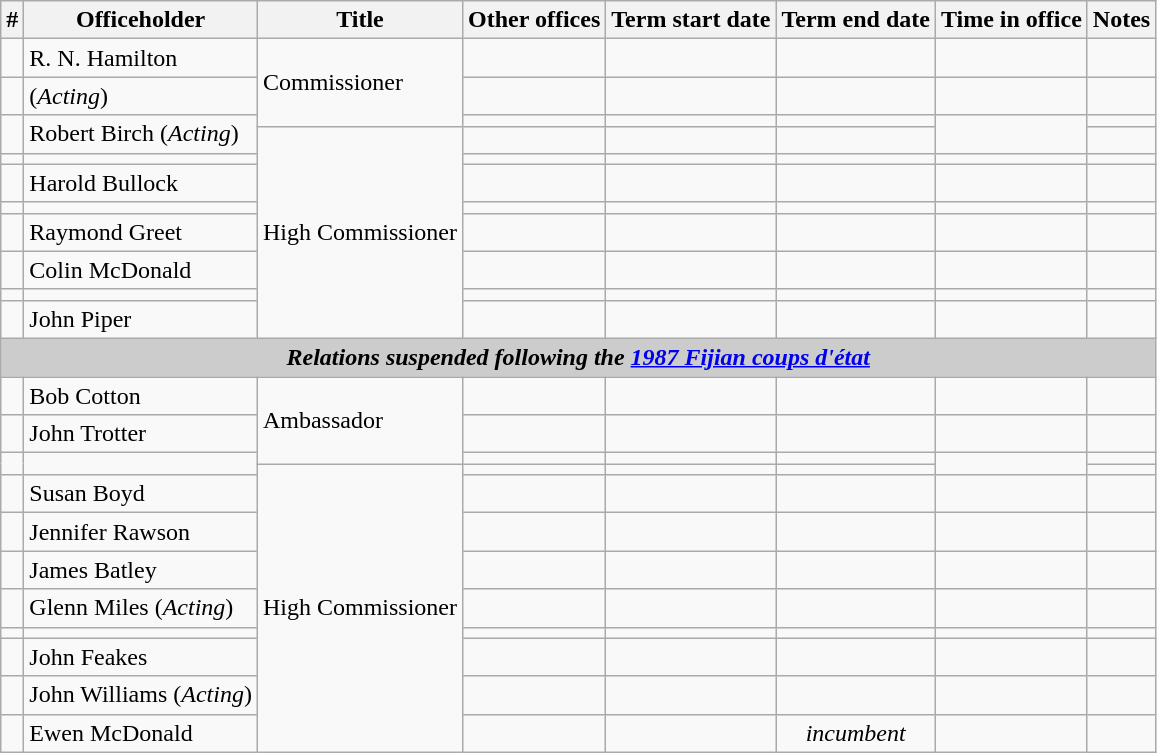<table class='wikitable sortable'>
<tr>
<th>#</th>
<th>Officeholder</th>
<th>Title</th>
<th>Other offices</th>
<th>Term start date</th>
<th>Term end date</th>
<th>Time in office</th>
<th>Notes</th>
</tr>
<tr>
<td align=center></td>
<td>R. N. Hamilton</td>
<td rowspan=3>Commissioner</td>
<td></td>
<td align=center></td>
<td align=center></td>
<td align=right></td>
<td></td>
</tr>
<tr>
<td align=center></td>
<td> (<em>Acting</em>)</td>
<td></td>
<td align=center></td>
<td align=center></td>
<td align=right></td>
<td></td>
</tr>
<tr>
<td rowspan=2 align=center></td>
<td rowspan=2>Robert Birch (<em>Acting</em>)</td>
<td></td>
<td align=center></td>
<td align=center></td>
<td rowspan=2 align=right></td>
<td></td>
</tr>
<tr>
<td rowspan=8>High Commissioner</td>
<td></td>
<td align=center></td>
<td align=center></td>
<td></td>
</tr>
<tr>
<td align=center></td>
<td></td>
<td></td>
<td align=center></td>
<td align=center></td>
<td align=right></td>
<td></td>
</tr>
<tr>
<td align=center></td>
<td>Harold Bullock</td>
<td></td>
<td align=center></td>
<td align=center></td>
<td align=right></td>
<td></td>
</tr>
<tr>
<td align=center></td>
<td></td>
<td></td>
<td align=center></td>
<td align=center></td>
<td align=right></td>
<td></td>
</tr>
<tr>
<td align=center></td>
<td>Raymond Greet</td>
<td></td>
<td align=center></td>
<td align=center></td>
<td align=right></td>
<td></td>
</tr>
<tr>
<td align=center></td>
<td>Colin McDonald</td>
<td></td>
<td align=center></td>
<td align=center></td>
<td align=right></td>
<td></td>
</tr>
<tr>
<td align=center></td>
<td></td>
<td></td>
<td align=center></td>
<td align=center></td>
<td align=right></td>
<td></td>
</tr>
<tr>
<td align=center></td>
<td>John Piper</td>
<td></td>
<td align=center></td>
<td align=center></td>
<td align=right></td>
<td></td>
</tr>
<tr>
<th colspan=8 style="background: #cccccc;"><em>Relations suspended following the <a href='#'>1987 Fijian coups d'état</a></em></th>
</tr>
<tr>
<td align=center></td>
<td>Bob Cotton</td>
<td rowspan=3>Ambassador</td>
<td></td>
<td align=center></td>
<td align=center></td>
<td align=right></td>
<td></td>
</tr>
<tr>
<td align=center></td>
<td>John Trotter</td>
<td></td>
<td align=center></td>
<td align=center></td>
<td align=right></td>
<td></td>
</tr>
<tr>
<td rowspan=2 align=center></td>
<td rowspan=2></td>
<td></td>
<td align=center></td>
<td align=center></td>
<td rowspan=2 align=right></td>
<td></td>
</tr>
<tr>
<td rowspan=9>High Commissioner</td>
<td></td>
<td align=center></td>
<td align=center></td>
<td></td>
</tr>
<tr>
<td align=center></td>
<td>Susan Boyd</td>
<td></td>
<td align=center></td>
<td align=center></td>
<td align=right></td>
<td></td>
</tr>
<tr>
<td align=center></td>
<td>Jennifer Rawson</td>
<td></td>
<td align=center></td>
<td align=center></td>
<td align=right></td>
<td></td>
</tr>
<tr>
<td align=center></td>
<td>James Batley</td>
<td></td>
<td align=center></td>
<td align=center></td>
<td align=right></td>
<td></td>
</tr>
<tr>
<td align=center></td>
<td>Glenn Miles (<em>Acting</em>)</td>
<td></td>
<td align=center></td>
<td align=center></td>
<td align=right></td>
<td></td>
</tr>
<tr>
<td align=center></td>
<td></td>
<td></td>
<td align=center></td>
<td align=center></td>
<td align=right></td>
<td></td>
</tr>
<tr>
<td align=center></td>
<td>John Feakes</td>
<td></td>
<td align=center></td>
<td align=center></td>
<td align=right><strong></strong></td>
<td></td>
</tr>
<tr>
<td align=center></td>
<td>John Williams (<em>Acting</em>)</td>
<td></td>
<td align=center></td>
<td align=center></td>
<td align=right></td>
<td></td>
</tr>
<tr>
<td align=center></td>
<td>Ewen McDonald</td>
<td></td>
<td align=center></td>
<td align=center><em>incumbent</em></td>
<td align=right></td>
<td></td>
</tr>
</table>
